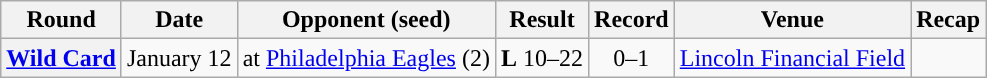<table class="wikitable" style="text-align:center">
<tr>
<th>Round</th>
<th>Date</th>
<th>Opponent (seed)</th>
<th>Result</th>
<th>Record</th>
<th>Venue</th>
<th>Recap</th>
</tr>
<tr>
<th><a href='#'>Wild Card</a></th>
<td>January 12</td>
<td>at <a href='#'>Philadelphia Eagles</a> (2)</td>
<td><strong>L</strong> 10–22</td>
<td>0–1</td>
<td><a href='#'>Lincoln Financial Field</a></td>
<td></td>
</tr>
</table>
